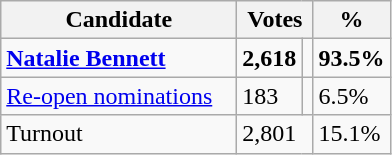<table class="wikitable">
<tr>
<th style="width:150px;">Candidate</th>
<th colspan="2">Votes</th>
<th>%</th>
</tr>
<tr>
<td><strong><a href='#'>Natalie Bennett</a></strong></td>
<td><strong>2,618</strong></td>
<td style="text-align:center;"></td>
<td><strong>93.5%</strong></td>
</tr>
<tr>
<td><a href='#'>Re-open nominations</a></td>
<td>183</td>
<td style="text-align:center;"></td>
<td>6.5%</td>
</tr>
<tr>
<td>Turnout</td>
<td colspan="2">2,801</td>
<td>15.1%</td>
</tr>
</table>
